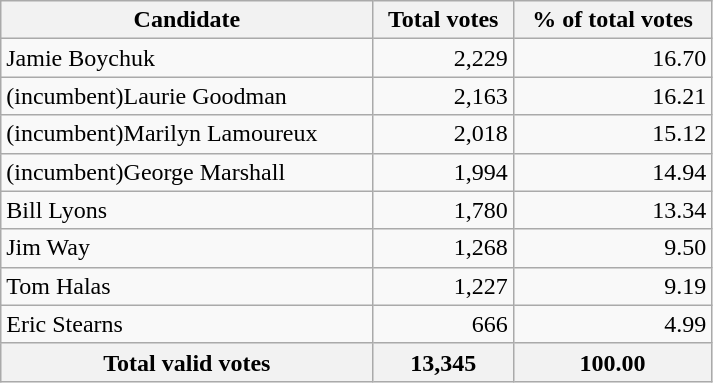<table class="wikitable" width="475">
<tr>
<th align="left">Candidate</th>
<th align="right">Total votes</th>
<th align="right">% of total votes</th>
</tr>
<tr>
<td align="left">Jamie Boychuk</td>
<td align="right">2,229</td>
<td align="right">16.70</td>
</tr>
<tr>
<td align="left">(incumbent)Laurie Goodman</td>
<td align="right">2,163</td>
<td align="right">16.21</td>
</tr>
<tr>
<td align="left">(incumbent)Marilyn Lamoureux</td>
<td align="right">2,018</td>
<td align="right">15.12</td>
</tr>
<tr>
<td align="left">(incumbent)George Marshall</td>
<td align="right">1,994</td>
<td align="right">14.94</td>
</tr>
<tr>
<td align="left">Bill Lyons</td>
<td align="right">1,780</td>
<td align="right">13.34</td>
</tr>
<tr>
<td align="left">Jim Way</td>
<td align="right">1,268</td>
<td align="right">9.50</td>
</tr>
<tr>
<td align="left">Tom Halas</td>
<td align="right">1,227</td>
<td align="right">9.19</td>
</tr>
<tr>
<td align="left">Eric Stearns</td>
<td align="right">666</td>
<td align="right">4.99</td>
</tr>
<tr bgcolor="#EEEEEE">
<th align="left">Total valid votes</th>
<th align="right">13,345</th>
<th align="right">100.00</th>
</tr>
</table>
